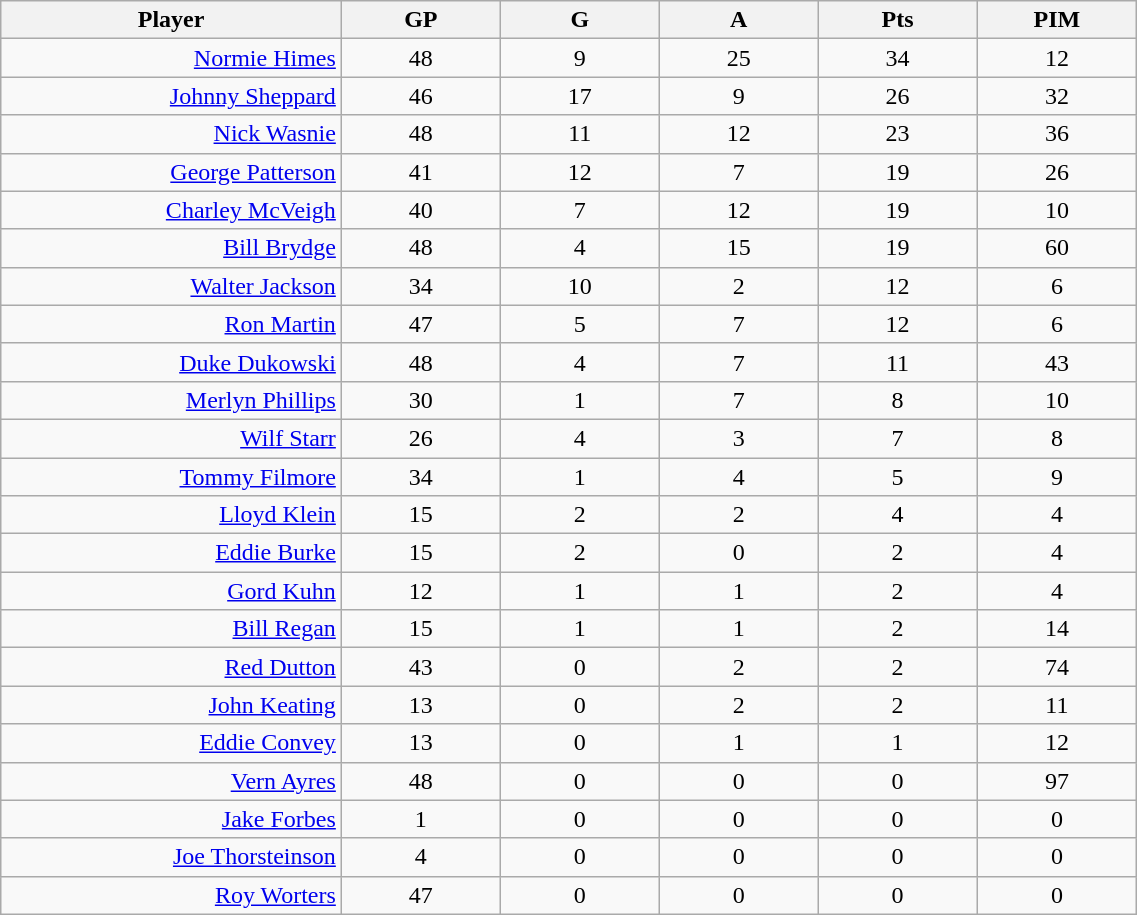<table class="wikitable sortable" width="60%">
<tr ALIGN="center">
<th bgcolor="#DDDDFF" width="10%">Player</th>
<th bgcolor="#DDDDFF" width="5%">GP</th>
<th bgcolor="#DDDDFF" width="5%">G</th>
<th bgcolor="#DDDDFF" width="5%">A</th>
<th bgcolor="#DDDDFF" width="5%">Pts</th>
<th bgcolor="#DDDDFF" width="5%">PIM</th>
</tr>
<tr align="center">
<td align="right"><a href='#'>Normie Himes</a></td>
<td>48</td>
<td>9</td>
<td>25</td>
<td>34</td>
<td>12</td>
</tr>
<tr align="center">
<td align="right"><a href='#'>Johnny Sheppard</a></td>
<td>46</td>
<td>17</td>
<td>9</td>
<td>26</td>
<td>32</td>
</tr>
<tr align="center">
<td align="right"><a href='#'>Nick Wasnie</a></td>
<td>48</td>
<td>11</td>
<td>12</td>
<td>23</td>
<td>36</td>
</tr>
<tr align="center">
<td align="right"><a href='#'>George Patterson</a></td>
<td>41</td>
<td>12</td>
<td>7</td>
<td>19</td>
<td>26</td>
</tr>
<tr align="center">
<td align="right"><a href='#'>Charley McVeigh</a></td>
<td>40</td>
<td>7</td>
<td>12</td>
<td>19</td>
<td>10</td>
</tr>
<tr align="center">
<td align="right"><a href='#'>Bill Brydge</a></td>
<td>48</td>
<td>4</td>
<td>15</td>
<td>19</td>
<td>60</td>
</tr>
<tr align="center">
<td align="right"><a href='#'>Walter Jackson</a></td>
<td>34</td>
<td>10</td>
<td>2</td>
<td>12</td>
<td>6</td>
</tr>
<tr align="center">
<td align="right"><a href='#'>Ron Martin</a></td>
<td>47</td>
<td>5</td>
<td>7</td>
<td>12</td>
<td>6</td>
</tr>
<tr align="center">
<td align="right"><a href='#'>Duke Dukowski</a></td>
<td>48</td>
<td>4</td>
<td>7</td>
<td>11</td>
<td>43</td>
</tr>
<tr align="center">
<td align="right"><a href='#'>Merlyn Phillips</a></td>
<td>30</td>
<td>1</td>
<td>7</td>
<td>8</td>
<td>10</td>
</tr>
<tr align="center">
<td align="right"><a href='#'>Wilf Starr</a></td>
<td>26</td>
<td>4</td>
<td>3</td>
<td>7</td>
<td>8</td>
</tr>
<tr align="center">
<td align="right"><a href='#'>Tommy Filmore</a></td>
<td>34</td>
<td>1</td>
<td>4</td>
<td>5</td>
<td>9</td>
</tr>
<tr align="center">
<td align="right"><a href='#'>Lloyd Klein</a></td>
<td>15</td>
<td>2</td>
<td>2</td>
<td>4</td>
<td>4</td>
</tr>
<tr align="center">
<td align="right"><a href='#'>Eddie Burke</a></td>
<td>15</td>
<td>2</td>
<td>0</td>
<td>2</td>
<td>4</td>
</tr>
<tr align="center">
<td align="right"><a href='#'>Gord Kuhn</a></td>
<td>12</td>
<td>1</td>
<td>1</td>
<td>2</td>
<td>4</td>
</tr>
<tr align="center">
<td align="right"><a href='#'>Bill Regan</a></td>
<td>15</td>
<td>1</td>
<td>1</td>
<td>2</td>
<td>14</td>
</tr>
<tr align="center">
<td align="right"><a href='#'>Red Dutton</a></td>
<td>43</td>
<td>0</td>
<td>2</td>
<td>2</td>
<td>74</td>
</tr>
<tr align="center">
<td align="right"><a href='#'>John Keating</a></td>
<td>13</td>
<td>0</td>
<td>2</td>
<td>2</td>
<td>11</td>
</tr>
<tr align="center">
<td align="right"><a href='#'>Eddie Convey</a></td>
<td>13</td>
<td>0</td>
<td>1</td>
<td>1</td>
<td>12</td>
</tr>
<tr align="center">
<td align="right"><a href='#'>Vern Ayres</a></td>
<td>48</td>
<td>0</td>
<td>0</td>
<td>0</td>
<td>97</td>
</tr>
<tr align="center">
<td align="right"><a href='#'>Jake Forbes</a></td>
<td>1</td>
<td>0</td>
<td>0</td>
<td>0</td>
<td>0</td>
</tr>
<tr align="center">
<td align="right"><a href='#'>Joe Thorsteinson</a></td>
<td>4</td>
<td>0</td>
<td>0</td>
<td>0</td>
<td>0</td>
</tr>
<tr align="center">
<td align="right"><a href='#'>Roy Worters</a></td>
<td>47</td>
<td>0</td>
<td>0</td>
<td>0</td>
<td>0</td>
</tr>
</table>
